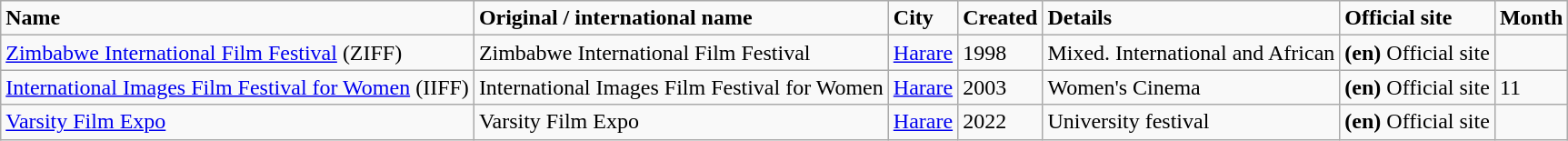<table class="wikitable">
<tr>
<td><strong>Name</strong></td>
<td><strong>Original / international name</strong></td>
<td><strong>City</strong></td>
<td><strong>Created</strong></td>
<td><strong>Details</strong></td>
<td><strong>Official site</strong></td>
<td><strong>Month</strong></td>
</tr>
<tr>
<td><a href='#'>Zimbabwe International Film Festival</a> (ZIFF)</td>
<td>Zimbabwe International Film Festival</td>
<td><a href='#'>Harare</a></td>
<td>1998</td>
<td>Mixed. International and African</td>
<td><strong>(en)</strong> Official site</td>
<td></td>
</tr>
<tr>
<td><a href='#'>International Images Film Festival for Women</a> (IIFF)</td>
<td>International Images Film Festival for Women</td>
<td><a href='#'>Harare</a></td>
<td>2003</td>
<td>Women's Cinema</td>
<td><strong>(en)</strong> Official site</td>
<td>11</td>
</tr>
<tr>
<td><a href='#'>Varsity Film Expo</a></td>
<td>Varsity Film Expo</td>
<td><a href='#'>Harare</a></td>
<td>2022</td>
<td>University festival</td>
<td><strong>(en)</strong> Official site</td>
<td></td>
</tr>
</table>
